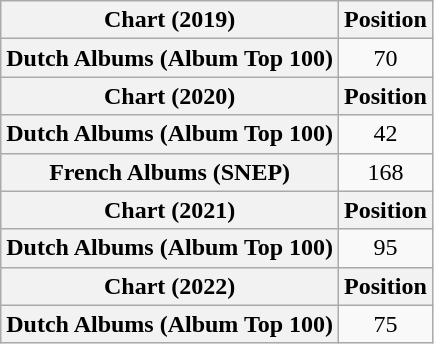<table class="wikitable plainrowheaders" style="text-align:center">
<tr>
<th scope="col">Chart (2019)</th>
<th scope="col">Position</th>
</tr>
<tr>
<th scope="row">Dutch Albums (Album Top 100)</th>
<td>70</td>
</tr>
<tr>
<th scope="col">Chart (2020)</th>
<th scope="col">Position</th>
</tr>
<tr>
<th scope="row">Dutch Albums (Album Top 100)</th>
<td>42</td>
</tr>
<tr>
<th scope="row">French Albums (SNEP)</th>
<td>168</td>
</tr>
<tr>
<th scope="col">Chart (2021)</th>
<th scope="col">Position</th>
</tr>
<tr>
<th scope="row">Dutch Albums (Album Top 100)</th>
<td>95</td>
</tr>
<tr>
<th scope="col">Chart (2022)</th>
<th scope="col">Position</th>
</tr>
<tr>
<th scope="row">Dutch Albums (Album Top 100)</th>
<td>75</td>
</tr>
</table>
